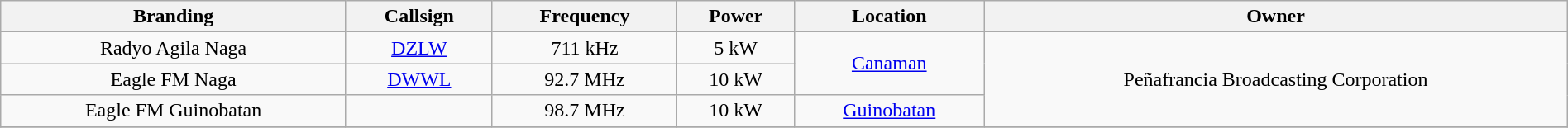<table class="wikitable" style="width:100%; text-align:center;">
<tr>
<th>Branding</th>
<th>Callsign</th>
<th>Frequency</th>
<th>Power</th>
<th>Location</th>
<th>Owner</th>
</tr>
<tr>
<td>Radyo Agila Naga</td>
<td><a href='#'>DZLW</a></td>
<td>711 kHz</td>
<td>5 kW</td>
<td rowspan=2><a href='#'>Canaman</a></td>
<td rowspan=3>Peñafrancia Broadcasting Corporation</td>
</tr>
<tr>
<td>Eagle FM Naga</td>
<td><a href='#'>DWWL</a></td>
<td>92.7 MHz</td>
<td>10 kW</td>
</tr>
<tr>
<td>Eagle FM Guinobatan</td>
<td></td>
<td>98.7 MHz</td>
<td>10 kW</td>
<td><a href='#'>Guinobatan</a></td>
</tr>
<tr>
</tr>
</table>
